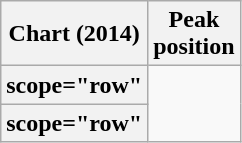<table class="wikitable plainrowheaders" style="text-align:center;">
<tr>
<th>Chart (2014)</th>
<th>Peak<br>position</th>
</tr>
<tr>
<th>scope="row" </th>
</tr>
<tr>
<th>scope="row" </th>
</tr>
</table>
